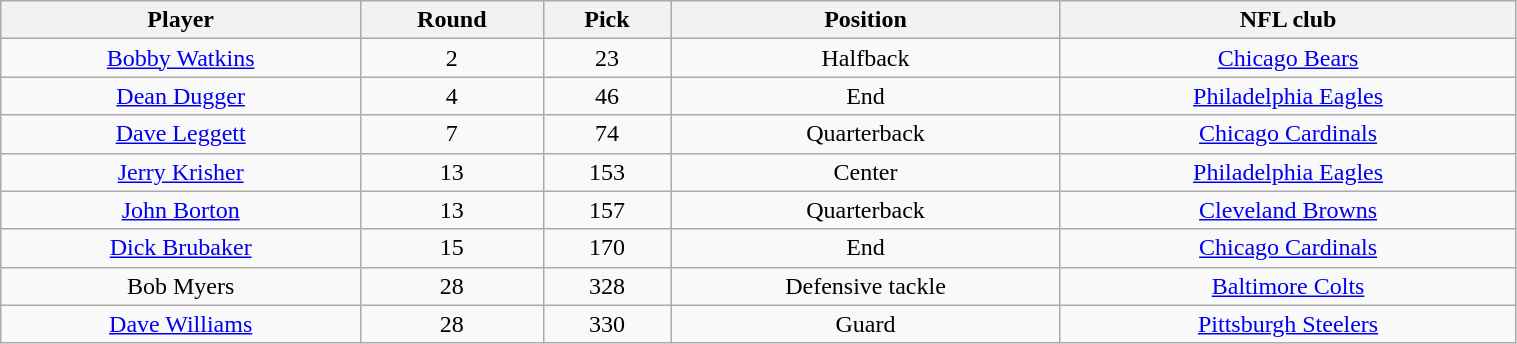<table class="wikitable" width="80%">
<tr>
<th>Player</th>
<th>Round</th>
<th>Pick</th>
<th>Position</th>
<th>NFL club</th>
</tr>
<tr align="center" bgcolor="">
<td><a href='#'>Bobby Watkins</a></td>
<td>2</td>
<td>23</td>
<td>Halfback</td>
<td><a href='#'>Chicago Bears</a></td>
</tr>
<tr align="center" bgcolor="">
<td><a href='#'>Dean Dugger</a></td>
<td>4</td>
<td>46</td>
<td>End</td>
<td><a href='#'>Philadelphia Eagles</a></td>
</tr>
<tr align="center" bgcolor="">
<td><a href='#'>Dave Leggett</a></td>
<td>7</td>
<td>74</td>
<td>Quarterback</td>
<td><a href='#'>Chicago Cardinals</a></td>
</tr>
<tr align="center" bgcolor="">
<td><a href='#'>Jerry Krisher</a></td>
<td>13</td>
<td>153</td>
<td>Center</td>
<td><a href='#'>Philadelphia Eagles</a></td>
</tr>
<tr align="center" bgcolor="">
<td><a href='#'>John Borton</a></td>
<td>13</td>
<td>157</td>
<td>Quarterback</td>
<td><a href='#'>Cleveland Browns</a></td>
</tr>
<tr align="center" bgcolor="">
<td><a href='#'>Dick Brubaker</a></td>
<td>15</td>
<td>170</td>
<td>End</td>
<td><a href='#'>Chicago Cardinals</a></td>
</tr>
<tr align="center" bgcolor="">
<td>Bob Myers</td>
<td>28</td>
<td>328</td>
<td>Defensive tackle</td>
<td><a href='#'>Baltimore Colts</a></td>
</tr>
<tr align="center" bgcolor="">
<td><a href='#'>Dave Williams</a></td>
<td>28</td>
<td>330</td>
<td>Guard</td>
<td><a href='#'>Pittsburgh Steelers</a></td>
</tr>
</table>
